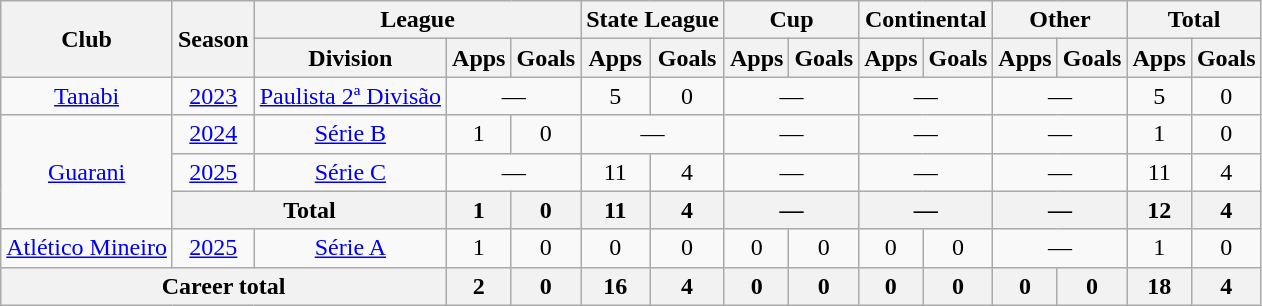<table class="wikitable" style="text-align: center;">
<tr>
<th rowspan="2">Club</th>
<th rowspan="2">Season</th>
<th colspan="3">League</th>
<th colspan="2">State League</th>
<th colspan="2">Cup</th>
<th colspan="2">Continental</th>
<th colspan="2">Other</th>
<th colspan="2">Total</th>
</tr>
<tr>
<th>Division</th>
<th>Apps</th>
<th>Goals</th>
<th>Apps</th>
<th>Goals</th>
<th>Apps</th>
<th>Goals</th>
<th>Apps</th>
<th>Goals</th>
<th>Apps</th>
<th>Goals</th>
<th>Apps</th>
<th>Goals</th>
</tr>
<tr>
<td valign="center"><a href='#'>Tanabi</a></td>
<td><a href='#'>2023</a></td>
<td><a href='#'>Paulista 2ª Divisão</a></td>
<td colspan="2">—</td>
<td>5</td>
<td>0</td>
<td colspan="2">—</td>
<td colspan="2">—</td>
<td colspan="2">—</td>
<td>5</td>
<td>0</td>
</tr>
<tr>
<td rowspan="3" valign="center"><a href='#'>Guarani</a></td>
<td><a href='#'>2024</a></td>
<td><a href='#'>Série B</a></td>
<td>1</td>
<td>0</td>
<td colspan="2">—</td>
<td colspan="2">—</td>
<td colspan="2">—</td>
<td colspan="2">—</td>
<td>1</td>
<td>0</td>
</tr>
<tr>
<td><a href='#'>2025</a></td>
<td><a href='#'>Série C</a></td>
<td colspan="2">—</td>
<td>11</td>
<td>4</td>
<td colspan="2">—</td>
<td colspan="2">—</td>
<td colspan="2">—</td>
<td>11</td>
<td>4</td>
</tr>
<tr>
<th colspan="2">Total</th>
<th>1</th>
<th>0</th>
<th>11</th>
<th>4</th>
<th colspan="2">—</th>
<th colspan="2">—</th>
<th colspan="2">—</th>
<th>12</th>
<th>4</th>
</tr>
<tr>
<td valign="center"><a href='#'>Atlético Mineiro</a></td>
<td><a href='#'>2025</a></td>
<td><a href='#'>Série A</a></td>
<td>1</td>
<td>0</td>
<td>0</td>
<td>0</td>
<td>0</td>
<td>0</td>
<td>0</td>
<td>0</td>
<td colspan="2">—</td>
<td>1</td>
<td>0</td>
</tr>
<tr>
<th colspan="3"><strong>Career total</strong></th>
<th>2</th>
<th>0</th>
<th>16</th>
<th>4</th>
<th>0</th>
<th>0</th>
<th>0</th>
<th>0</th>
<th>0</th>
<th>0</th>
<th>18</th>
<th>4</th>
</tr>
</table>
